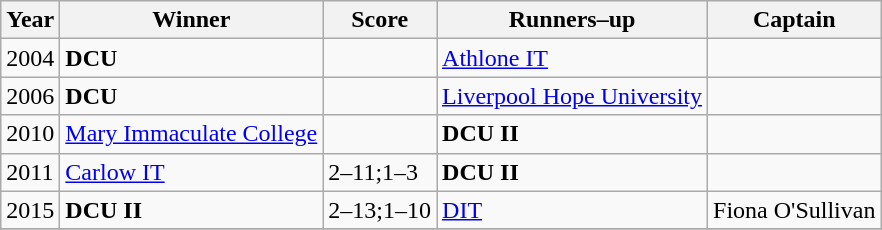<table class="wikitable collapsible">
<tr>
<th>Year</th>
<th>Winner</th>
<th>Score</th>
<th>Runners–up</th>
<th>Captain</th>
</tr>
<tr>
<td>2004</td>
<td><strong>DCU</strong></td>
<td></td>
<td><a href='#'>Athlone IT</a></td>
<td></td>
</tr>
<tr>
<td>2006</td>
<td><strong>DCU</strong></td>
<td></td>
<td><a href='#'>Liverpool Hope University</a></td>
<td></td>
</tr>
<tr>
<td>2010</td>
<td><a href='#'>Mary Immaculate College</a></td>
<td></td>
<td><strong>DCU II</strong></td>
<td></td>
</tr>
<tr>
<td>2011</td>
<td><a href='#'>Carlow IT</a></td>
<td>2–11;1–3</td>
<td><strong>DCU II</strong></td>
<td></td>
</tr>
<tr>
<td>2015</td>
<td><strong>DCU II</strong></td>
<td>2–13;1–10</td>
<td><a href='#'>DIT</a></td>
<td>Fiona O'Sullivan</td>
</tr>
<tr>
</tr>
</table>
